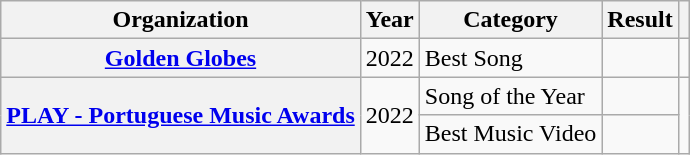<table class="wikitable sortable plainrowheaders" style="border:none; margin:0;">
<tr>
<th scope="col">Organization</th>
<th scope="col">Year</th>
<th scope="col">Category</th>
<th scope="col">Result</th>
<th class="unsortable" scope="col"></th>
</tr>
<tr>
<th scope="row"><a href='#'>Golden Globes</a></th>
<td>2022</td>
<td>Best Song</td>
<td></td>
<td></td>
</tr>
<tr>
<th rowspan="2" scope="row"><a href='#'>PLAY - Portuguese Music Awards</a></th>
<td rowspan="2">2022</td>
<td>Song of the Year</td>
<td></td>
<td rowspan="2"></td>
</tr>
<tr>
<td>Best Music Video</td>
<td></td>
</tr>
<tr>
</tr>
</table>
